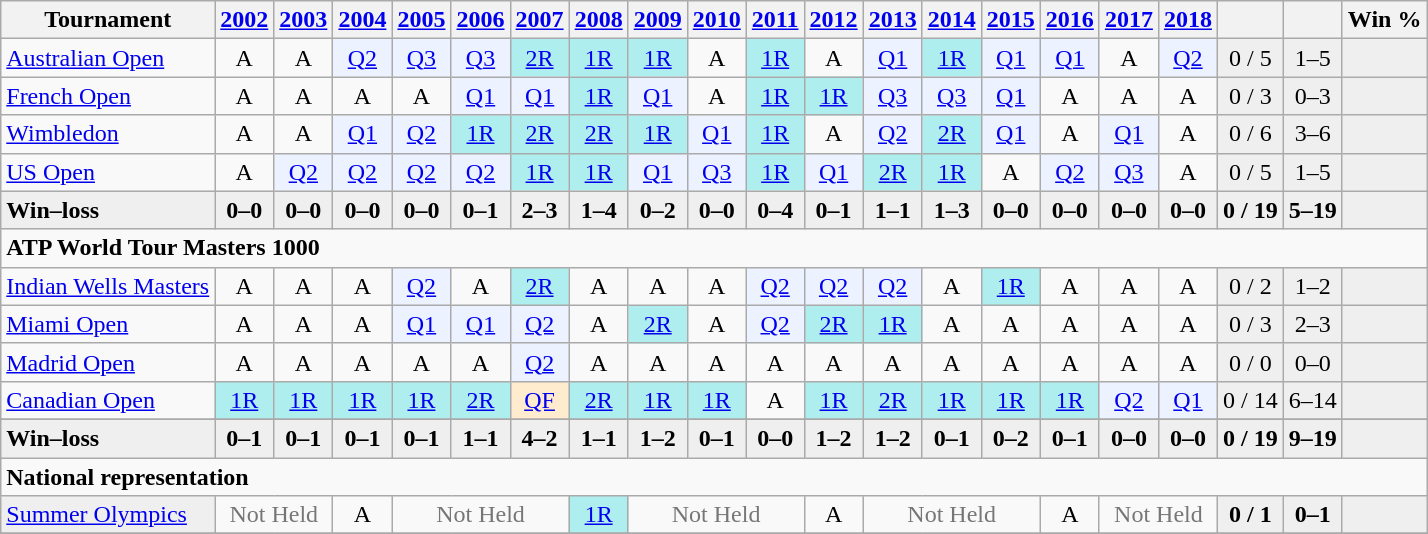<table class="wikitable" style="text-align:center;">
<tr>
<th>Tournament</th>
<th><a href='#'>2002</a></th>
<th><a href='#'>2003</a></th>
<th><a href='#'>2004</a></th>
<th><a href='#'>2005</a></th>
<th><a href='#'>2006</a></th>
<th><a href='#'>2007</a></th>
<th><a href='#'>2008</a></th>
<th><a href='#'>2009</a></th>
<th><a href='#'>2010</a></th>
<th><a href='#'>2011</a></th>
<th><a href='#'>2012</a></th>
<th><a href='#'>2013</a></th>
<th><a href='#'>2014</a></th>
<th><a href='#'>2015</a></th>
<th><a href='#'>2016</a></th>
<th><a href='#'>2017</a></th>
<th><a href='#'>2018</a></th>
<th></th>
<th></th>
<th>Win %</th>
</tr>
<tr>
<td style="text-align:left;"><a href='#'>Australian Open</a></td>
<td>A</td>
<td>A</td>
<td style="background:#ecf2ff;"><a href='#'>Q2</a></td>
<td style="background:#ecf2ff;"><a href='#'>Q3</a></td>
<td style="background:#ecf2ff;"><a href='#'>Q3</a></td>
<td bgcolor=afeeee><a href='#'>2R</a></td>
<td bgcolor=afeeee><a href='#'>1R</a></td>
<td bgcolor=afeeee><a href='#'>1R</a></td>
<td>A</td>
<td bgcolor=afeeee><a href='#'>1R</a></td>
<td>A</td>
<td style="background:#ecf2ff;"><a href='#'>Q1</a></td>
<td bgcolor=afeeee><a href='#'>1R</a></td>
<td style="background:#ecf2ff;"><a href='#'>Q1</a></td>
<td style="background:#ecf2ff;"><a href='#'>Q1</a></td>
<td>A</td>
<td style="background:#ecf2ff;"><a href='#'>Q2</a></td>
<td style="background:#efefef;">0 / 5</td>
<td style="background:#efefef;">1–5</td>
<td style="background:#efefef;"></td>
</tr>
<tr>
<td style="text-align:left;"><a href='#'>French Open</a></td>
<td>A</td>
<td>A</td>
<td>A</td>
<td>A</td>
<td style="background:#ecf2ff;"><a href='#'>Q1</a></td>
<td style="background:#ecf2ff;"><a href='#'>Q1</a></td>
<td bgcolor=afeeee><a href='#'>1R</a></td>
<td style="background:#ecf2ff;"><a href='#'>Q1</a></td>
<td>A</td>
<td bgcolor=afeeee><a href='#'>1R</a></td>
<td bgcolor=afeeee><a href='#'>1R</a></td>
<td style="background:#ecf2ff;"><a href='#'>Q3</a></td>
<td style="background:#ecf2ff;"><a href='#'>Q3</a></td>
<td style="background:#ecf2ff;"><a href='#'>Q1</a></td>
<td>A</td>
<td>A</td>
<td>A</td>
<td style="background:#efefef;">0 / 3</td>
<td style="background:#efefef;">0–3</td>
<td style="background:#efefef;"></td>
</tr>
<tr>
<td style="text-align:left;"><a href='#'>Wimbledon</a></td>
<td>A</td>
<td>A</td>
<td style="background:#ecf2ff;"><a href='#'>Q1</a></td>
<td style="background:#ecf2ff;"><a href='#'>Q2</a></td>
<td bgcolor=afeeee><a href='#'>1R</a></td>
<td bgcolor=afeeee><a href='#'>2R</a></td>
<td bgcolor=afeeee><a href='#'>2R</a></td>
<td bgcolor=afeeee><a href='#'>1R</a></td>
<td style="background:#ecf2ff;"><a href='#'>Q1</a></td>
<td bgcolor=afeeee><a href='#'>1R</a></td>
<td>A</td>
<td style="background:#ecf2ff;"><a href='#'>Q2</a></td>
<td bgcolor=afeeee><a href='#'>2R</a></td>
<td style="background:#ecf2ff;"><a href='#'>Q1</a></td>
<td>A</td>
<td style="background:#ecf2ff;"><a href='#'>Q1</a></td>
<td>A</td>
<td style="background:#efefef;">0 / 6</td>
<td style="background:#efefef;">3–6</td>
<td style="background:#efefef;"></td>
</tr>
<tr>
<td style="text-align:left;"><a href='#'>US Open</a></td>
<td>A</td>
<td style="background:#ecf2ff;"><a href='#'>Q2</a></td>
<td style="background:#ecf2ff;"><a href='#'>Q2</a></td>
<td style="background:#ecf2ff;"><a href='#'>Q2</a></td>
<td style="background:#ecf2ff;"><a href='#'>Q2</a></td>
<td bgcolor=afeeee><a href='#'>1R</a></td>
<td bgcolor=afeeee><a href='#'>1R</a></td>
<td style="background:#ecf2ff;"><a href='#'>Q1</a></td>
<td style="background:#ecf2ff;"><a href='#'>Q3</a></td>
<td bgcolor=afeeee><a href='#'>1R</a></td>
<td style="background:#ecf2ff;"><a href='#'>Q1</a></td>
<td bgcolor=afeeee><a href='#'>2R</a></td>
<td bgcolor=afeeee><a href='#'>1R</a></td>
<td>A</td>
<td style="background:#ecf2ff;"><a href='#'>Q2</a></td>
<td style="background:#ecf2ff;"><a href='#'>Q3</a></td>
<td>A</td>
<td style="background:#efefef;">0 / 5</td>
<td style="background:#efefef;">1–5</td>
<td style="background:#efefef;"></td>
</tr>
<tr style="font-weight:bold; background:#efefef;">
<td style="text-align:left;">Win–loss</td>
<td>0–0</td>
<td>0–0</td>
<td>0–0</td>
<td>0–0</td>
<td>0–1</td>
<td>2–3</td>
<td>1–4</td>
<td>0–2</td>
<td>0–0</td>
<td>0–4</td>
<td>0–1</td>
<td>1–1</td>
<td>1–3</td>
<td>0–0</td>
<td>0–0</td>
<td>0–0</td>
<td>0–0</td>
<td style="background:#efefef;">0 / 19</td>
<td style="background:#efefef;">5–19</td>
<td style="background:#efefef;"></td>
</tr>
<tr>
<td colspan=21 style=text-align:left><strong>ATP World Tour Masters 1000</strong></td>
</tr>
<tr>
<td align=left><a href='#'>Indian Wells Masters</a></td>
<td>A</td>
<td>A</td>
<td>A</td>
<td bgcolor=ecf2ff><a href='#'>Q2</a></td>
<td>A</td>
<td bgcolor=afeeee><a href='#'>2R</a></td>
<td>A</td>
<td>A</td>
<td>A</td>
<td bgcolor=ecf2ff><a href='#'>Q2</a></td>
<td bgcolor=ecf2ff><a href='#'>Q2</a></td>
<td bgcolor=ecf2ff><a href='#'>Q2</a></td>
<td>A</td>
<td bgcolor=afeeee><a href='#'>1R</a></td>
<td>A</td>
<td>A</td>
<td>A</td>
<td style="background:#efefef;">0 / 2</td>
<td style="background:#efefef;">1–2</td>
<td style="background:#efefef;"></td>
</tr>
<tr>
<td align=left><a href='#'>Miami Open</a></td>
<td>A</td>
<td>A</td>
<td>A</td>
<td bgcolor=ecf2ff><a href='#'>Q1</a></td>
<td bgcolor=ecf2ff><a href='#'>Q1</a></td>
<td bgcolor=ecf2ff><a href='#'>Q2</a></td>
<td>A</td>
<td bgcolor=afeeee><a href='#'>2R</a></td>
<td>A</td>
<td bgcolor=ecf2ff><a href='#'>Q2</a></td>
<td bgcolor=afeeee><a href='#'>2R</a></td>
<td bgcolor=afeeee><a href='#'>1R</a></td>
<td>A</td>
<td>A</td>
<td>A</td>
<td>A</td>
<td>A</td>
<td style="background:#efefef;">0 / 3</td>
<td style="background:#efefef;">2–3</td>
<td style="background:#efefef;"></td>
</tr>
<tr>
<td align=left><a href='#'>Madrid Open</a></td>
<td>A</td>
<td>A</td>
<td>A</td>
<td>A</td>
<td>A</td>
<td bgcolor=ecf2ff><a href='#'>Q2</a></td>
<td>A</td>
<td>A</td>
<td>A</td>
<td>A</td>
<td>A</td>
<td>A</td>
<td>A</td>
<td>A</td>
<td>A</td>
<td>A</td>
<td>A</td>
<td style="background:#efefef;">0 / 0</td>
<td style="background:#efefef;">0–0</td>
<td style="background:#efefef;"></td>
</tr>
<tr>
<td align=left><a href='#'>Canadian Open</a></td>
<td bgcolor=afeeee><a href='#'>1R</a></td>
<td bgcolor=afeeee><a href='#'>1R</a></td>
<td bgcolor=afeeee><a href='#'>1R</a></td>
<td bgcolor=afeeee><a href='#'>1R</a></td>
<td bgcolor=afeeee><a href='#'>2R</a></td>
<td bgcolor=ffebcd><a href='#'>QF</a></td>
<td bgcolor=afeeee><a href='#'>2R</a></td>
<td bgcolor=afeeee><a href='#'>1R</a></td>
<td bgcolor=afeeee><a href='#'>1R</a></td>
<td>A</td>
<td bgcolor=afeeee><a href='#'>1R</a></td>
<td bgcolor=afeeee><a href='#'>2R</a></td>
<td bgcolor=afeeee><a href='#'>1R</a></td>
<td bgcolor=afeeee><a href='#'>1R</a></td>
<td bgcolor=afeeee><a href='#'>1R</a></td>
<td bgcolor=ecf2ff><a href='#'>Q2</a></td>
<td bgcolor=ecf2ff><a href='#'>Q1</a></td>
<td style="background:#efefef;">0 / 14</td>
<td style="background:#efefef;">6–14</td>
<td style="background:#efefef;"></td>
</tr>
<tr>
</tr>
<tr style=font-weight:bold;background:#efefef>
<td style=text-align:left>Win–loss</td>
<td>0–1</td>
<td>0–1</td>
<td>0–1</td>
<td>0–1</td>
<td>1–1</td>
<td>4–2</td>
<td>1–1</td>
<td>1–2</td>
<td>0–1</td>
<td>0–0</td>
<td>1–2</td>
<td>1–2</td>
<td>0–1</td>
<td>0–2</td>
<td>0–1</td>
<td>0–0</td>
<td>0–0</td>
<td style="background:#efefef;">0 / 19</td>
<td style="background:#efefef;">9–19</td>
<td style="background:#efefef;"></td>
</tr>
<tr>
<td colspan=21 style=text-align:left><strong>National representation</strong></td>
</tr>
<tr>
<td bgcolor=efefef align=left><a href='#'>Summer Olympics</a></td>
<td colspan=2 style=color:#767676>Not Held</td>
<td>A</td>
<td colspan=3 style=color:#767676>Not Held</td>
<td bgcolor=afeeee><a href='#'>1R</a></td>
<td colspan=3 style=color:#767676>Not Held</td>
<td>A</td>
<td colspan=3 style=color:#767676>Not Held</td>
<td>A</td>
<td colspan=2 style=color:#767676>Not Held</td>
<th style="background:#efefef;">0 / 1</th>
<th style="background:#efefef;">0–1</th>
<th style="background:#efefef;"></th>
</tr>
<tr>
</tr>
</table>
